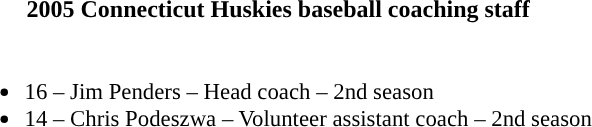<table class="toccolours">
<tr>
<th colspan=9>2005 Connecticut Huskies baseball coaching staff</th>
</tr>
<tr>
<td style="text-align: left; font-size: 95%;" valign="top"><br><ul><li>16 – Jim Penders – Head coach – 2nd season</li><li>14 – Chris Podeszwa – Volunteer assistant coach – 2nd season</li></ul></td>
</tr>
</table>
